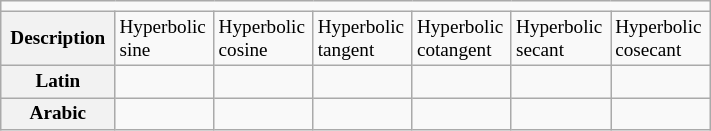<table class="wikitable">
<tr>
<td colspan=7></td>
</tr>
<tr>
<th style="font-size:80%; width:70px;">Description</th>
<td style="font-size:80%; width:60px;">Hyperbolic sine</td>
<td style="font-size:80%; width:60px;">Hyperbolic cosine</td>
<td style="font-size:80%; width:60px;">Hyperbolic tangent</td>
<td style="font-size:80%; width:60px;">Hyperbolic cotangent</td>
<td style="font-size:80%; width:60px;">Hyperbolic secant</td>
<td style="font-size:80%; width:60px;">Hyperbolic cosecant</td>
</tr>
<tr>
<th style="font-size:80%; width:70px;">Latin</th>
<td></td>
<td></td>
<td></td>
<td></td>
<td></td>
<td></td>
</tr>
<tr>
<th style="font-size:80%; width:70px;">Arabic</th>
<td></td>
<td></td>
<td></td>
<td></td>
<td></td>
<td></td>
</tr>
</table>
